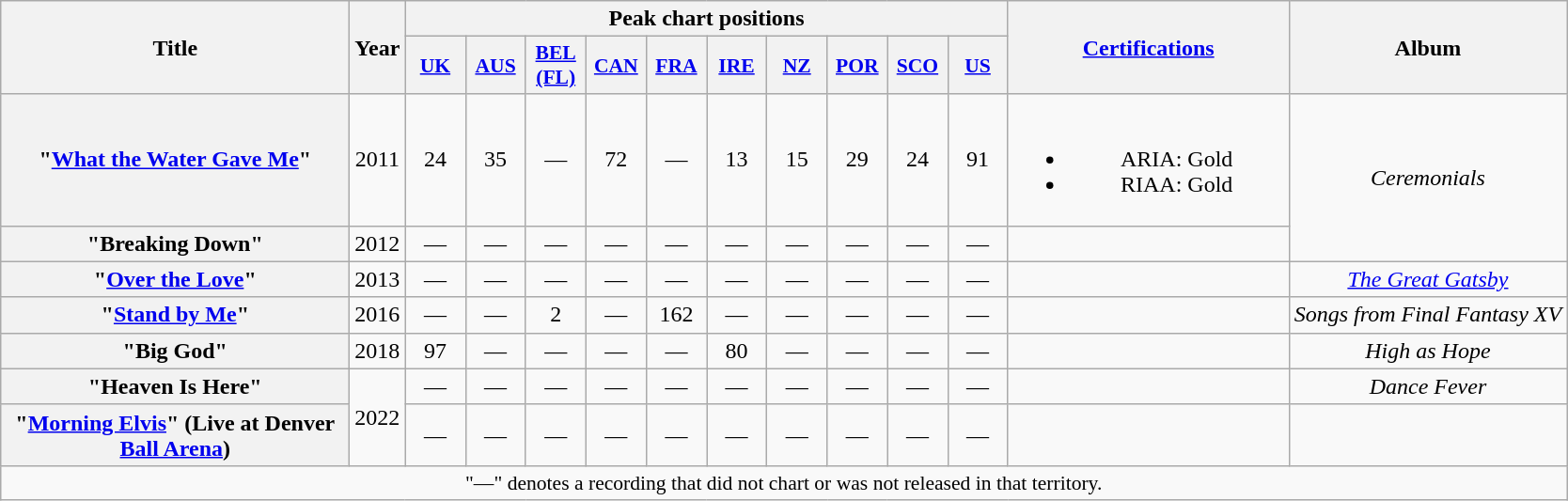<table class="wikitable plainrowheaders" style="text-align:center;">
<tr>
<th scope="col" rowspan="2" style="width:15em;">Title</th>
<th scope="col" rowspan="2">Year</th>
<th scope="col" colspan="10">Peak chart positions</th>
<th scope="col" rowspan="2" style="width:12em;"><a href='#'>Certifications</a></th>
<th scope="col" rowspan="2">Album</th>
</tr>
<tr>
<th scope="col" style="width:2.5em;font-size:90%;"><a href='#'>UK</a><br></th>
<th scope="col" style="width:2.5em;font-size:90%;"><a href='#'>AUS</a><br></th>
<th scope="col" style="width:2.5em;font-size:90%;"><a href='#'>BEL<br>(FL)</a><br></th>
<th scope="col" style="width:2.5em;font-size:90%;"><a href='#'>CAN</a><br></th>
<th scope="col" style="width:2.5em;font-size:90%;"><a href='#'>FRA</a><br></th>
<th scope="col" style="width:2.5em;font-size:90%;"><a href='#'>IRE</a><br></th>
<th scope="col" style="width:2.5em;font-size:90%;"><a href='#'>NZ</a><br></th>
<th scope="col" style="width:2.5em;font-size:90%;"><a href='#'>POR</a><br></th>
<th scope="col" style="width:2.5em;font-size:90%;"><a href='#'>SCO</a><br></th>
<th scope="col" style="width:2.5em;font-size:90%;"><a href='#'>US</a><br></th>
</tr>
<tr>
<th scope="row">"<a href='#'>What the Water Gave Me</a>"</th>
<td>2011</td>
<td>24</td>
<td>35</td>
<td>—</td>
<td>72</td>
<td>—</td>
<td>13</td>
<td>15</td>
<td>29</td>
<td>24</td>
<td>91</td>
<td><br><ul><li>ARIA: Gold</li><li>RIAA: Gold</li></ul></td>
<td rowspan="2"><em>Ceremonials</em></td>
</tr>
<tr>
<th scope="row">"Breaking Down"</th>
<td>2012</td>
<td>—</td>
<td>—</td>
<td>—</td>
<td>—</td>
<td>—</td>
<td>—</td>
<td>—</td>
<td>—</td>
<td>—</td>
<td>—</td>
<td></td>
</tr>
<tr>
<th scope="row">"<a href='#'>Over the Love</a>"</th>
<td>2013</td>
<td>—</td>
<td>—</td>
<td>—</td>
<td>—</td>
<td>—</td>
<td>—</td>
<td>—</td>
<td>—</td>
<td>—</td>
<td>—</td>
<td></td>
<td><em><a href='#'>The Great Gatsby</a></em></td>
</tr>
<tr>
<th scope="row">"<a href='#'>Stand by Me</a>"</th>
<td>2016</td>
<td>—</td>
<td>—</td>
<td>2</td>
<td>—</td>
<td>162</td>
<td>—</td>
<td>—</td>
<td>—</td>
<td>—</td>
<td>—</td>
<td></td>
<td><em>Songs from Final Fantasy XV</em></td>
</tr>
<tr>
<th scope="row">"Big God"</th>
<td>2018</td>
<td>97</td>
<td>—</td>
<td>—</td>
<td>—</td>
<td>—</td>
<td>80</td>
<td>—</td>
<td>—</td>
<td>—</td>
<td>—</td>
<td></td>
<td><em>High as Hope</em></td>
</tr>
<tr>
<th scope="row">"Heaven Is Here"</th>
<td rowspan="2">2022</td>
<td>—</td>
<td>—</td>
<td>—</td>
<td>—</td>
<td>—</td>
<td>—</td>
<td>—</td>
<td>—</td>
<td>—</td>
<td>—</td>
<td></td>
<td><em>Dance Fever</em></td>
</tr>
<tr>
<th scope="row">"<a href='#'>Morning Elvis</a>" (Live at Denver <a href='#'>Ball Arena</a>)<br></th>
<td>—</td>
<td>—</td>
<td>—</td>
<td>—</td>
<td>—</td>
<td>—</td>
<td>—</td>
<td>—</td>
<td>—</td>
<td>—</td>
<td></td>
<td></td>
</tr>
<tr>
<td colspan="14" style="font-size:90%">"—" denotes a recording that did not chart or was not released in that territory.</td>
</tr>
</table>
